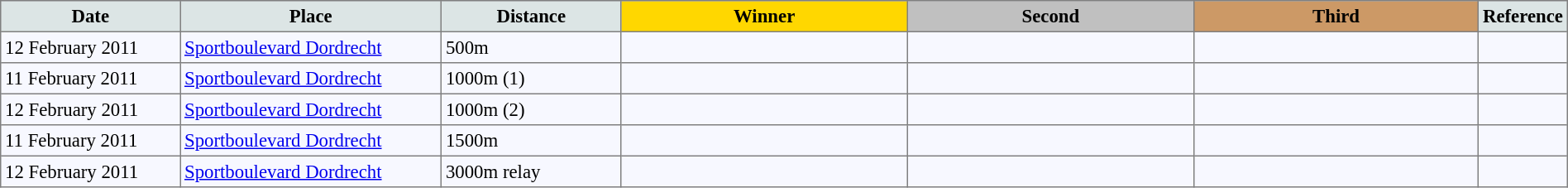<table bgcolor="#f7f8ff" cellpadding="3" cellspacing="0" border="1" style="font-size: 95%; border: gray solid 1px; border-collapse: collapse;">
<tr bgcolor="#CCCCCC">
<td align="center" bgcolor="#DCE5E5" width="150"><strong>Date</strong></td>
<td align="center" bgcolor="#DCE5E5" width="220"><strong>Place</strong></td>
<td align="center" bgcolor="#DCE5E5" width="150"><strong>Distance</strong></td>
<td align="center" bgcolor="gold" width="250"><strong>Winner</strong></td>
<td align="center" bgcolor="silver" width="250"><strong>Second</strong></td>
<td align="center" bgcolor="CC9966" width="250"><strong>Third</strong></td>
<td align="center" bgcolor="#DCE5E5" width="30"><strong>Reference</strong></td>
</tr>
<tr align="left">
<td>12 February 2011</td>
<td><a href='#'>Sportboulevard Dordrecht</a></td>
<td>500m</td>
<td></td>
<td></td>
<td></td>
<td></td>
</tr>
<tr align="left">
<td>11 February 2011</td>
<td><a href='#'>Sportboulevard Dordrecht</a></td>
<td>1000m (1)</td>
<td></td>
<td></td>
<td></td>
<td></td>
</tr>
<tr align="left">
<td>12 February 2011</td>
<td><a href='#'>Sportboulevard Dordrecht</a></td>
<td>1000m (2)</td>
<td></td>
<td></td>
<td></td>
<td></td>
</tr>
<tr align="left">
<td>11 February 2011</td>
<td><a href='#'>Sportboulevard Dordrecht</a></td>
<td>1500m</td>
<td></td>
<td></td>
<td></td>
<td></td>
</tr>
<tr align="left">
<td>12 February 2011</td>
<td><a href='#'>Sportboulevard Dordrecht</a></td>
<td>3000m relay</td>
<td></td>
<td></td>
<td></td>
<td></td>
</tr>
</table>
